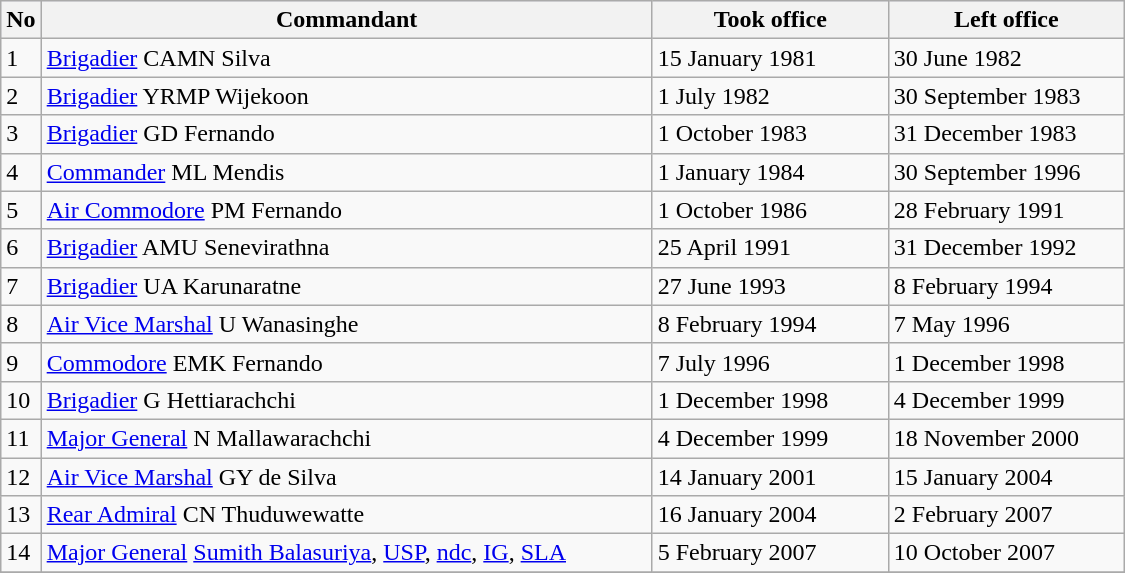<table class="wikitable " border="1" style="border-collapse: collapse;">
<tr bgcolor=lavender>
<th>No</th>
<th width=400px>Commandant</th>
<th width=150px>Took office</th>
<th width=150px>Left office</th>
</tr>
<tr>
<td>1</td>
<td><a href='#'>Brigadier</a> CAMN Silva</td>
<td>15 January 1981</td>
<td>30 June 1982</td>
</tr>
<tr>
<td>2</td>
<td><a href='#'>Brigadier</a> YRMP Wijekoon</td>
<td>1 July 1982</td>
<td>30 September 1983</td>
</tr>
<tr>
<td>3</td>
<td><a href='#'>Brigadier</a> GD Fernando</td>
<td>1 October 1983</td>
<td>31 December 1983</td>
</tr>
<tr>
<td>4</td>
<td><a href='#'>Commander</a> ML Mendis</td>
<td>1 January 1984</td>
<td>30 September 1996</td>
</tr>
<tr>
<td>5</td>
<td><a href='#'>Air Commodore</a> PM Fernando</td>
<td>1 October 1986</td>
<td>28 February 1991</td>
</tr>
<tr>
<td>6</td>
<td><a href='#'>Brigadier</a> AMU Senevirathna</td>
<td>25 April 1991</td>
<td>31 December 1992</td>
</tr>
<tr>
<td>7</td>
<td><a href='#'>Brigadier</a> UA Karunaratne</td>
<td>27 June 1993</td>
<td>8 February 1994</td>
</tr>
<tr>
<td>8</td>
<td><a href='#'>Air Vice Marshal</a> U Wanasinghe</td>
<td>8 February 1994</td>
<td>7 May 1996</td>
</tr>
<tr>
<td>9</td>
<td><a href='#'>Commodore</a> EMK Fernando</td>
<td>7 July 1996</td>
<td>1 December 1998</td>
</tr>
<tr>
<td>10</td>
<td><a href='#'>Brigadier</a> G Hettiarachchi</td>
<td>1 December 1998</td>
<td>4 December 1999</td>
</tr>
<tr>
<td>11</td>
<td><a href='#'>Major General</a> N Mallawarachchi</td>
<td>4 December 1999</td>
<td>18 November 2000</td>
</tr>
<tr>
<td>12</td>
<td><a href='#'>Air Vice Marshal</a> GY de Silva</td>
<td>14 January 2001</td>
<td>15 January 2004</td>
</tr>
<tr>
<td>13</td>
<td><a href='#'>Rear Admiral</a> CN Thuduwewatte</td>
<td>16 January 2004</td>
<td>2 February 2007</td>
</tr>
<tr>
<td>14</td>
<td><a href='#'>Major General</a> <a href='#'>Sumith Balasuriya</a>, <a href='#'>USP</a>, <a href='#'>ndc</a>, <a href='#'>IG</a>, <a href='#'>SLA</a></td>
<td>5 February 2007</td>
<td>10 October 2007</td>
</tr>
<tr>
</tr>
</table>
